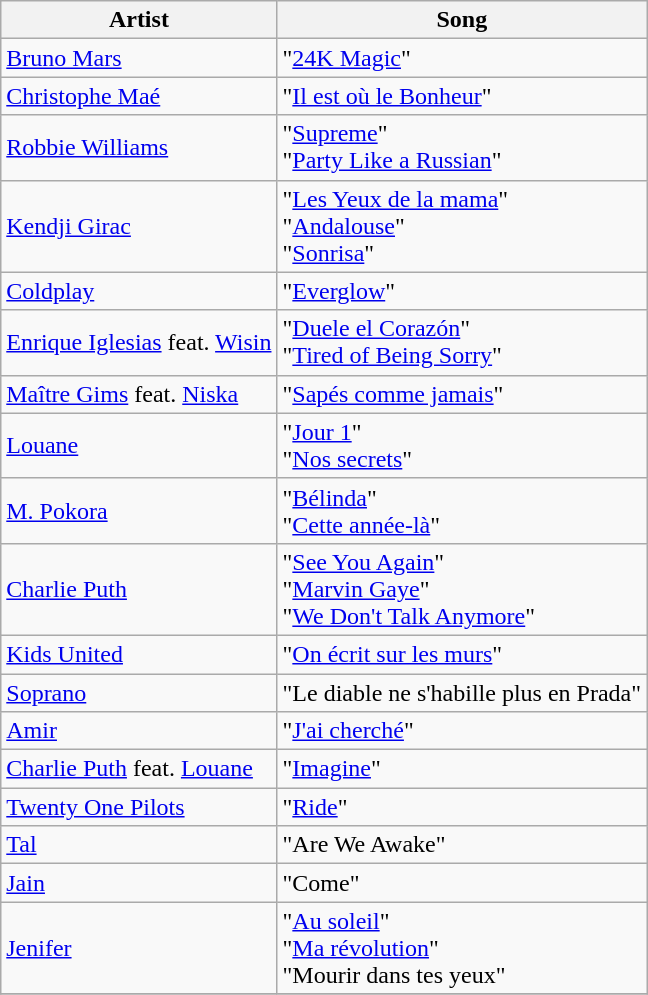<table class="wikitable">
<tr>
<th>Artist</th>
<th>Song</th>
</tr>
<tr>
<td><a href='#'>Bruno Mars</a></td>
<td>"<a href='#'>24K Magic</a>"</td>
</tr>
<tr>
<td><a href='#'>Christophe Maé</a></td>
<td>"<a href='#'>Il est où le Bonheur</a>"</td>
</tr>
<tr>
<td><a href='#'>Robbie Williams</a></td>
<td>"<a href='#'>Supreme</a>"<br>"<a href='#'>Party Like a Russian</a>"</td>
</tr>
<tr>
<td><a href='#'>Kendji Girac</a></td>
<td>"<a href='#'>Les Yeux de la mama</a>"<br>"<a href='#'>Andalouse</a>"<br>"<a href='#'>Sonrisa</a>"</td>
</tr>
<tr>
<td><a href='#'>Coldplay</a></td>
<td>"<a href='#'>Everglow</a>"</td>
</tr>
<tr>
<td><a href='#'>Enrique Iglesias</a> feat. <a href='#'>Wisin</a></td>
<td>"<a href='#'>Duele el Corazón</a>"<br>"<a href='#'>Tired of Being Sorry</a>"</td>
</tr>
<tr>
<td><a href='#'>Maître Gims</a> feat. <a href='#'>Niska</a></td>
<td>"<a href='#'>Sapés comme jamais</a>"</td>
</tr>
<tr>
<td><a href='#'>Louane</a></td>
<td>"<a href='#'>Jour 1</a>"<br>"<a href='#'>Nos secrets</a>"</td>
</tr>
<tr>
<td><a href='#'>M. Pokora</a></td>
<td>"<a href='#'>Bélinda</a>"<br>"<a href='#'>Cette année-là</a>"</td>
</tr>
<tr>
<td><a href='#'>Charlie Puth</a></td>
<td>"<a href='#'>See You Again</a>"<br>"<a href='#'>Marvin Gaye</a>"<br>"<a href='#'>We Don't Talk Anymore</a>"</td>
</tr>
<tr>
<td><a href='#'>Kids United</a></td>
<td>"<a href='#'>On écrit sur les murs</a>"</td>
</tr>
<tr>
<td><a href='#'>Soprano</a></td>
<td>"Le diable ne s'habille plus en Prada"</td>
</tr>
<tr>
<td><a href='#'>Amir</a></td>
<td>"<a href='#'>J'ai cherché</a>"</td>
</tr>
<tr>
<td><a href='#'>Charlie Puth</a> feat. <a href='#'>Louane</a></td>
<td>"<a href='#'>Imagine</a>"</td>
</tr>
<tr>
<td><a href='#'>Twenty One Pilots</a></td>
<td>"<a href='#'>Ride</a>"</td>
</tr>
<tr>
<td><a href='#'>Tal</a></td>
<td>"Are We Awake"</td>
</tr>
<tr>
<td><a href='#'>Jain</a></td>
<td>"Come"</td>
</tr>
<tr>
<td><a href='#'>Jenifer</a></td>
<td>"<a href='#'>Au soleil</a>"<br>"<a href='#'>Ma révolution</a>"<br>"Mourir dans tes yeux"</td>
</tr>
<tr>
</tr>
</table>
